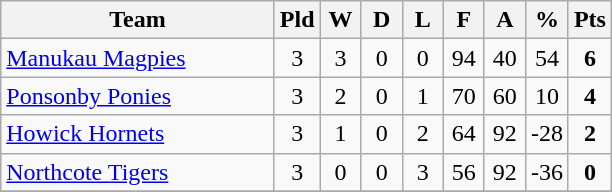<table class="wikitable" style="text-align:center;">
<tr>
<th width=175>Team</th>
<th width=20 abbr="Played">Pld</th>
<th width=20 abbr="Won">W</th>
<th width=20 abbr="Drawn">D</th>
<th width=20 abbr="Lost">L</th>
<th width=20 abbr="For">F</th>
<th width=20 abbr="Against">A</th>
<th width=20 abbr="Points">%</th>
<th width=20 abbr="Points">Pts</th>
</tr>
<tr>
<td style="text-align:left;"><a href='#'>Manukau Magpies</a></td>
<td>3</td>
<td>3</td>
<td>0</td>
<td>0</td>
<td>94</td>
<td>40</td>
<td>54</td>
<td><strong>6</strong></td>
</tr>
<tr>
<td style="text-align:left;"><a href='#'>Ponsonby Ponies</a></td>
<td>3</td>
<td>2</td>
<td>0</td>
<td>1</td>
<td>70</td>
<td>60</td>
<td>10</td>
<td><strong>4</strong></td>
</tr>
<tr>
<td style="text-align:left;"><a href='#'>Howick Hornets</a></td>
<td>3</td>
<td>1</td>
<td>0</td>
<td>2</td>
<td>64</td>
<td>92</td>
<td>-28</td>
<td><strong>2</strong></td>
</tr>
<tr>
<td style="text-align:left;"><a href='#'>Northcote Tigers</a></td>
<td>3</td>
<td>0</td>
<td>0</td>
<td>3</td>
<td>56</td>
<td>92</td>
<td>-36</td>
<td><strong>0</strong></td>
</tr>
<tr>
</tr>
</table>
